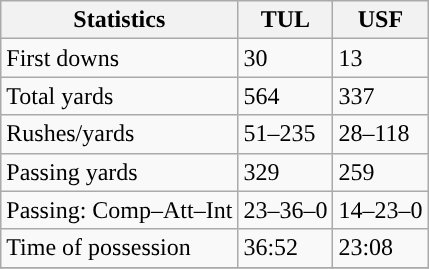<table class="wikitable" style="float: left;">
<tr>
<th>Statistics</th>
<th>TUL</th>
<th>USF</th>
</tr>
<tr>
<td>First downs</td>
<td>30</td>
<td>13</td>
</tr>
<tr>
<td>Total yards</td>
<td>564</td>
<td>337</td>
</tr>
<tr>
<td>Rushes/yards</td>
<td>51–235</td>
<td>28–118</td>
</tr>
<tr>
<td>Passing yards</td>
<td>329</td>
<td>259</td>
</tr>
<tr>
<td>Passing: Comp–Att–Int</td>
<td>23–36–0</td>
<td>14–23–0</td>
</tr>
<tr>
<td>Time of possession</td>
<td>36:52</td>
<td>23:08</td>
</tr>
<tr>
</tr>
</table>
